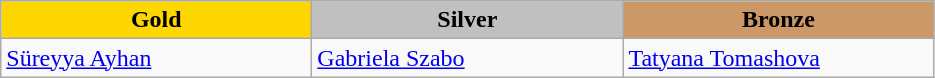<table class="wikitable" style="text-align:left">
<tr align="center">
<td width=200 bgcolor=gold><strong>Gold</strong></td>
<td width=200 bgcolor=silver><strong>Silver</strong></td>
<td width=200 bgcolor=CC9966><strong>Bronze</strong></td>
</tr>
<tr>
<td><a href='#'>Süreyya Ayhan</a><br><em></em></td>
<td><a href='#'>Gabriela Szabo</a><br><em></em></td>
<td><a href='#'>Tatyana Tomashova</a><br><em></em></td>
</tr>
</table>
